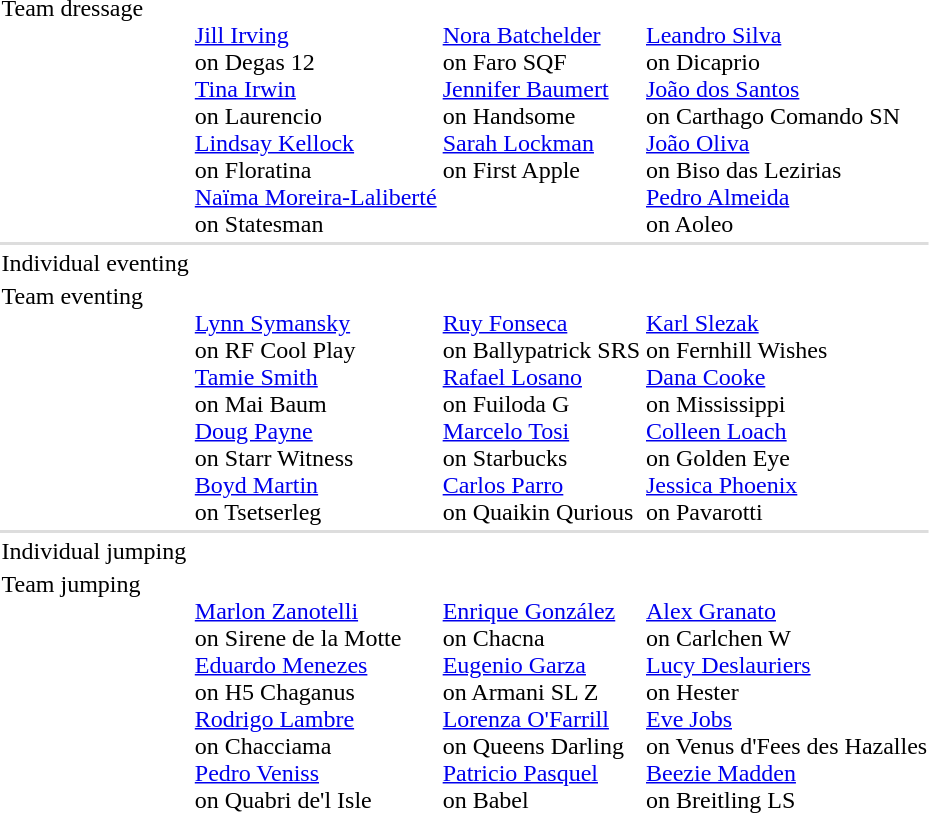<table>
<tr valign="top">
<td><br></td>
<td></td>
<td></td>
<td></td>
</tr>
<tr valign="top">
<td>Team dressage<br></td>
<td><br><a href='#'>Jill Irving</a><br>on Degas 12<br><a href='#'>Tina Irwin</a><br>on Laurencio<br><a href='#'>Lindsay Kellock</a><br>on Floratina<br><a href='#'>Naïma Moreira-Laliberté</a><br>on Statesman</td>
<td><br><a href='#'>Nora Batchelder</a><br>on Faro SQF<br><a href='#'>Jennifer Baumert</a><br>on Handsome<br><a href='#'>Sarah Lockman</a><br>on First Apple<br><br><br></td>
<td><br><a href='#'>Leandro Silva</a><br>on Dicaprio<br><a href='#'>João dos Santos</a><br>on Carthago Comando SN<br><a href='#'>João Oliva</a><br>on Biso das Lezirias<br><a href='#'>Pedro Almeida</a><br>on Aoleo</td>
</tr>
<tr bgcolor=#DDDDDD>
<td colspan=7></td>
</tr>
<tr valign="top">
<td>Individual eventing<br></td>
<td></td>
<td></td>
<td></td>
</tr>
<tr valign="top">
<td>Team eventing<br></td>
<td><br><a href='#'>Lynn Symansky</a><br>on RF Cool Play<br><a href='#'>Tamie Smith</a><br>on Mai Baum<br><a href='#'>Doug Payne</a><br>on Starr Witness<br><a href='#'>Boyd Martin</a><br>on Tsetserleg</td>
<td><br><a href='#'>Ruy Fonseca</a><br> on Ballypatrick SRS<br><a href='#'>Rafael Losano</a><br>on Fuiloda G<br><a href='#'>Marcelo Tosi</a><br>on Starbucks<br><a href='#'>Carlos Parro</a><br> on Quaikin Qurious</td>
<td><br><a href='#'>Karl Slezak</a><br>on Fernhill Wishes<br><a href='#'>Dana Cooke</a><br>on Mississippi<br><a href='#'>Colleen Loach</a><br>on Golden Eye<br><a href='#'>Jessica Phoenix</a><br>on Pavarotti</td>
</tr>
<tr bgcolor=#DDDDDD>
<td colspan=7></td>
</tr>
<tr valign="top">
<td>Individual jumping<br></td>
<td></td>
<td></td>
<td></td>
</tr>
<tr valign="top">
<td>Team jumping<br></td>
<td><br><a href='#'>Marlon Zanotelli</a><br>on Sirene de la Motte<br><a href='#'>Eduardo Menezes</a><br>on H5 Chaganus<br><a href='#'>Rodrigo Lambre</a><br>on Chacciama<br><a href='#'>Pedro Veniss</a><br>on Quabri de'l Isle</td>
<td><br><a href='#'>Enrique González</a><br>on Chacna<br><a href='#'>Eugenio Garza</a><br>on Armani SL Z<br><a href='#'>Lorenza O'Farrill</a><br>on Queens Darling<br><a href='#'>Patricio Pasquel</a><br>on Babel</td>
<td><br><a href='#'>Alex Granato</a><br> on Carlchen W<br><a href='#'>Lucy Deslauriers</a><br>on Hester<br><a href='#'>Eve Jobs</a><br>on Venus d'Fees des Hazalles<br><a href='#'>Beezie Madden</a><br> on Breitling LS</td>
</tr>
</table>
